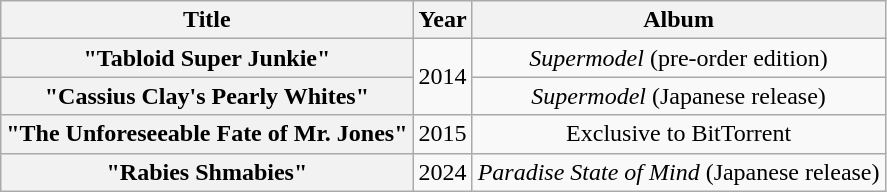<table class="wikitable plainrowheaders" style="text-align:center;">
<tr>
<th scope="col">Title</th>
<th scope="col">Year</th>
<th scope="col">Album</th>
</tr>
<tr>
<th scope="row">"Tabloid Super Junkie"</th>
<td rowspan="2">2014</td>
<td><em>Supermodel</em> (pre-order edition)</td>
</tr>
<tr>
<th scope="row">"Cassius Clay's Pearly Whites"</th>
<td><em>Supermodel</em> (Japanese release)</td>
</tr>
<tr>
<th scope="row">"The Unforeseeable Fate of Mr. Jones"</th>
<td>2015</td>
<td>Exclusive to BitTorrent</td>
</tr>
<tr>
<th scope="row">"Rabies Shmabies"</th>
<td>2024</td>
<td><em>Paradise State of Mind</em> (Japanese release)</td>
</tr>
</table>
